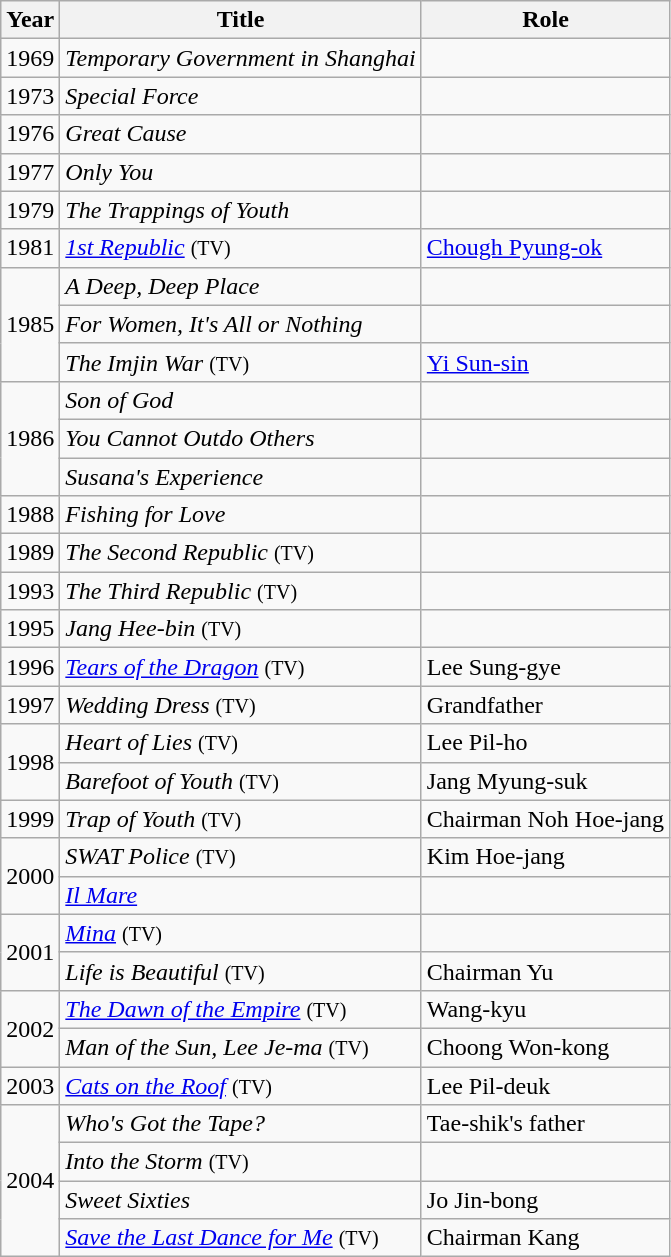<table class="wikitable">
<tr>
<th>Year</th>
<th>Title</th>
<th>Role</th>
</tr>
<tr>
<td>1969</td>
<td><em>Temporary Government in Shanghai</em></td>
<td></td>
</tr>
<tr>
<td>1973</td>
<td><em>Special Force</em> </td>
<td></td>
</tr>
<tr>
<td>1976</td>
<td><em>Great Cause</em></td>
<td></td>
</tr>
<tr>
<td>1977</td>
<td><em>Only You</em></td>
<td></td>
</tr>
<tr>
<td>1979</td>
<td><em>The Trappings of Youth</em></td>
<td></td>
</tr>
<tr>
<td>1981</td>
<td><em><a href='#'>1st Republic</a></em> <small>(TV)</small></td>
<td><a href='#'>Chough Pyung-ok</a></td>
</tr>
<tr>
<td rowspan=3>1985</td>
<td><em>A Deep, Deep Place</em></td>
<td></td>
</tr>
<tr>
<td><em>For Women, It's All or Nothing</em> </td>
<td></td>
</tr>
<tr>
<td><em>The Imjin War</em> <small>(TV)</small></td>
<td><a href='#'>Yi Sun-sin</a></td>
</tr>
<tr>
<td rowspan=3>1986</td>
<td><em>Son of God</em></td>
<td></td>
</tr>
<tr>
<td><em>You Cannot Outdo Others</em></td>
<td></td>
</tr>
<tr>
<td><em>Susana's Experience</em></td>
<td></td>
</tr>
<tr>
<td>1988</td>
<td><em>Fishing for Love</em> </td>
<td></td>
</tr>
<tr>
<td>1989</td>
<td><em>The Second Republic</em>  <small>(TV)</small></td>
<td></td>
</tr>
<tr>
<td>1993</td>
<td><em>The Third Republic</em>  <small>(TV)</small></td>
<td></td>
</tr>
<tr>
<td>1995</td>
<td><em>Jang Hee-bin</em>  <small>(TV)</small></td>
<td></td>
</tr>
<tr>
<td>1996</td>
<td><em><a href='#'>Tears of the Dragon</a></em> <small>(TV)</small></td>
<td>Lee Sung-gye</td>
</tr>
<tr>
<td>1997</td>
<td><em>Wedding Dress</em> <small>(TV)</small></td>
<td>Grandfather</td>
</tr>
<tr>
<td rowspan=2>1998</td>
<td><em>Heart of Lies</em> <small>(TV)</small></td>
<td>Lee Pil-ho</td>
</tr>
<tr>
<td><em>Barefoot of Youth</em>  <small>(TV)</small></td>
<td>Jang Myung-suk</td>
</tr>
<tr>
<td>1999</td>
<td><em>Trap of Youth</em> <small>(TV)</small></td>
<td>Chairman Noh Hoe-jang</td>
</tr>
<tr>
<td rowspan=2>2000</td>
<td><em>SWAT Police</em> <small>(TV)</small></td>
<td>Kim Hoe-jang</td>
</tr>
<tr>
<td><em><a href='#'>Il Mare</a></em></td>
<td></td>
</tr>
<tr>
<td rowspan=2>2001</td>
<td><em><a href='#'>Mina</a></em> <small>(TV)</small></td>
<td></td>
</tr>
<tr>
<td><em>Life is Beautiful</em> <small>(TV)</small></td>
<td>Chairman Yu</td>
</tr>
<tr>
<td rowspan=2>2002</td>
<td><em><a href='#'>The Dawn of the Empire</a></em> <small>(TV)</small></td>
<td>Wang-kyu</td>
</tr>
<tr>
<td><em>Man of the Sun, Lee Je-ma</em> <small>(TV)</small></td>
<td>Choong Won-kong</td>
</tr>
<tr>
<td>2003</td>
<td><em><a href='#'>Cats on the Roof</a></em> <small>(TV)</small></td>
<td>Lee Pil-deuk</td>
</tr>
<tr>
<td rowspan=4>2004</td>
<td><em>Who's Got the Tape?</em></td>
<td>Tae-shik's father</td>
</tr>
<tr>
<td><em>Into the Storm</em> <small>(TV)</small></td>
<td></td>
</tr>
<tr>
<td><em>Sweet Sixties</em></td>
<td>Jo Jin-bong</td>
</tr>
<tr>
<td><em><a href='#'>Save the Last Dance for Me</a></em> <small>(TV)</small></td>
<td>Chairman Kang</td>
</tr>
</table>
